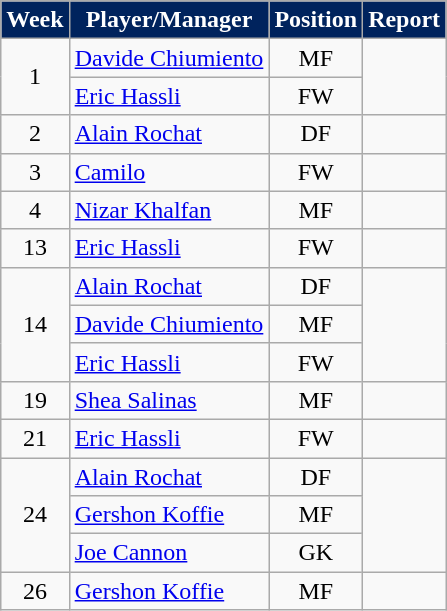<table class=wikitable>
<tr>
<th style="background:#00235D; color:white; text-align:center;">Week</th>
<th style="background:#00235D; color:white; text-align:center;">Player/Manager</th>
<th style="background:#00235D; color:white; text-align:center;">Position</th>
<th style="background:#00235D; color:white; text-align:center;">Report</th>
</tr>
<tr>
<td rowspan="2" style="text-align:center;">1</td>
<td> <a href='#'>Davide Chiumiento</a></td>
<td align=center>MF</td>
<td rowspan="2" style="text-align:center;"> </td>
</tr>
<tr>
<td> <a href='#'>Eric Hassli</a></td>
<td align=center>FW</td>
</tr>
<tr>
<td align=center>2</td>
<td> <a href='#'>Alain Rochat</a></td>
<td align=center>DF</td>
<td></td>
</tr>
<tr>
<td align=center>3</td>
<td> <a href='#'>Camilo</a></td>
<td align=center>FW</td>
<td></td>
</tr>
<tr>
<td align=center>4</td>
<td> <a href='#'>Nizar Khalfan</a></td>
<td align=center>MF</td>
<td></td>
</tr>
<tr>
<td align=center>13</td>
<td> <a href='#'>Eric Hassli</a></td>
<td align=center>FW</td>
<td></td>
</tr>
<tr>
<td rowspan="3" style="text-align:center;">14</td>
<td> <a href='#'>Alain Rochat</a></td>
<td align=center>DF</td>
<td rowspan="3" style="text-align:center;"></td>
</tr>
<tr>
<td> <a href='#'>Davide Chiumiento</a></td>
<td align=center>MF</td>
</tr>
<tr>
<td> <a href='#'>Eric Hassli</a></td>
<td align=center>FW</td>
</tr>
<tr>
<td align=center>19</td>
<td> <a href='#'>Shea Salinas</a></td>
<td align=center>MF</td>
<td></td>
</tr>
<tr>
<td align=center>21</td>
<td> <a href='#'>Eric Hassli</a></td>
<td align=center>FW</td>
<td></td>
</tr>
<tr>
<td rowspan="3" style="text-align:center;">24</td>
<td> <a href='#'>Alain Rochat</a></td>
<td align=center>DF</td>
<td rowspan="3" style="text-align:center;"></td>
</tr>
<tr>
<td> <a href='#'>Gershon Koffie</a></td>
<td align=center>MF</td>
</tr>
<tr>
<td> <a href='#'>Joe Cannon</a></td>
<td align=center>GK</td>
</tr>
<tr>
<td align=center>26</td>
<td> <a href='#'>Gershon Koffie</a></td>
<td align=center>MF</td>
<td></td>
</tr>
</table>
